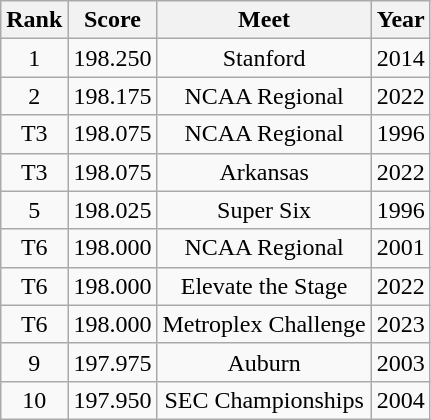<table class="wikitable">
<tr>
<th>Rank</th>
<th>Score</th>
<th>Meet</th>
<th>Year</th>
</tr>
<tr>
<td align=center>1</td>
<td>198.250</td>
<td align=center>Stanford</td>
<td align=center>2014</td>
</tr>
<tr>
<td align=center>2</td>
<td>198.175</td>
<td align=center>NCAA Regional</td>
<td align=center>2022</td>
</tr>
<tr>
<td align=center>T3</td>
<td>198.075</td>
<td align=center>NCAA Regional</td>
<td align=center>1996</td>
</tr>
<tr>
<td align=center>T3</td>
<td>198.075</td>
<td align=center>Arkansas</td>
<td align=center>2022</td>
</tr>
<tr>
<td align=center>5</td>
<td>198.025</td>
<td align=center>Super Six</td>
<td align=center>1996</td>
</tr>
<tr>
<td align=center>T6</td>
<td>198.000</td>
<td align=center>NCAA Regional</td>
<td align=center>2001</td>
</tr>
<tr>
<td align=center>T6</td>
<td>198.000</td>
<td align=center>Elevate the Stage</td>
<td align=center>2022</td>
</tr>
<tr>
<td align=center>T6</td>
<td>198.000</td>
<td align=center>Metroplex Challenge</td>
<td align=center>2023</td>
</tr>
<tr>
<td align=center>9</td>
<td>197.975</td>
<td align=center>Auburn</td>
<td align=center>2003</td>
</tr>
<tr>
<td align=center>10</td>
<td>197.950</td>
<td align=center>SEC Championships</td>
<td align=center>2004</td>
</tr>
</table>
